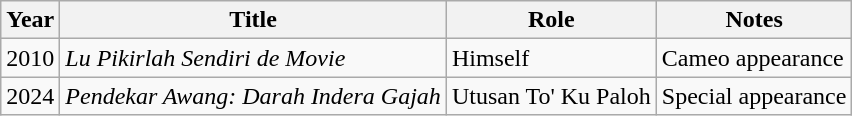<table class="wikitable">
<tr>
<th>Year</th>
<th>Title</th>
<th>Role</th>
<th>Notes</th>
</tr>
<tr>
<td>2010</td>
<td><em>Lu Pikirlah Sendiri de Movie</em></td>
<td>Himself</td>
<td>Cameo appearance</td>
</tr>
<tr>
<td>2024</td>
<td><em>Pendekar Awang: Darah Indera Gajah</em></td>
<td>Utusan To' Ku Paloh</td>
<td>Special appearance</td>
</tr>
</table>
